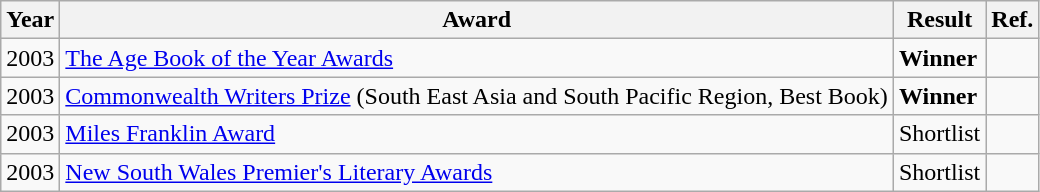<table class="wikitable">
<tr>
<th>Year</th>
<th>Award</th>
<th>Result</th>
<th>Ref.</th>
</tr>
<tr>
<td>2003</td>
<td><a href='#'>The Age Book of the Year Awards</a></td>
<td><strong>Winner</strong></td>
<td></td>
</tr>
<tr>
<td>2003</td>
<td><a href='#'>Commonwealth Writers Prize</a> (South East Asia and South Pacific Region, Best Book)</td>
<td><strong>Winner</strong></td>
<td></td>
</tr>
<tr>
<td>2003</td>
<td><a href='#'>Miles Franklin Award</a></td>
<td>Shortlist</td>
<td></td>
</tr>
<tr>
<td>2003</td>
<td><a href='#'>New South Wales Premier's Literary Awards</a></td>
<td>Shortlist</td>
<td></td>
</tr>
</table>
